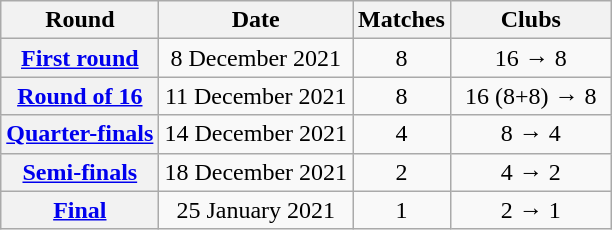<table class="wikitable" style="text-align: center">
<tr>
<th>Round</th>
<th>Date</th>
<th>Matches</th>
<th style="width:100px;">Clubs</th>
</tr>
<tr>
<th><a href='#'>First round</a></th>
<td>8 December 2021</td>
<td>8</td>
<td>16 → 8</td>
</tr>
<tr>
<th><a href='#'>Round of 16</a></th>
<td>11 December 2021</td>
<td>8</td>
<td>16 (8+8) → 8</td>
</tr>
<tr>
<th><a href='#'>Quarter-finals</a></th>
<td>14 December 2021</td>
<td>4</td>
<td>8 → 4</td>
</tr>
<tr>
<th><a href='#'>Semi-finals</a></th>
<td>18 December 2021</td>
<td>2</td>
<td>4 → 2</td>
</tr>
<tr>
<th><a href='#'>Final</a></th>
<td>25 January 2021</td>
<td>1</td>
<td>2 → 1</td>
</tr>
</table>
